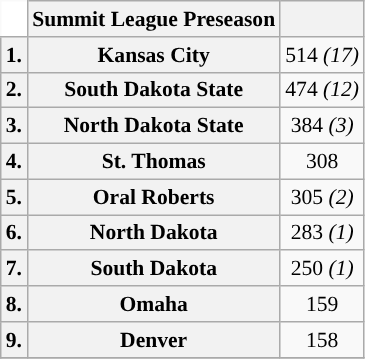<table class="wikitable" style="white-space;nowrap; font-size:90%;">
<tr>
<td ! colspan=1 style="background:white; border-top-style:hidden; border-left-style:hidden;"></td>
<th>Summit League Preseason</th>
<th></th>
</tr>
<tr>
<th>1.</th>
<th>Kansas City</th>
<td align="center">514 <em>(17)</em></td>
</tr>
<tr>
<th>2.</th>
<th>South Dakota State</th>
<td align="center">474 <em>(12)</em></td>
</tr>
<tr>
<th>3.</th>
<th>North Dakota State</th>
<td align="center">384 <em>(3)</em></td>
</tr>
<tr>
<th>4.</th>
<th>St. Thomas</th>
<td align="center">308</td>
</tr>
<tr>
<th>5.</th>
<th>Oral Roberts</th>
<td align="center">305 <em>(2)</em></td>
</tr>
<tr>
<th>6.</th>
<th>North Dakota</th>
<td align="center">283 <em>(1)</em></td>
</tr>
<tr>
<th>7.</th>
<th>South Dakota</th>
<td align="center">250 <em>(1)</em></td>
</tr>
<tr>
<th>8.</th>
<th>Omaha</th>
<td align="center">159</td>
</tr>
<tr>
<th>9.</th>
<th>Denver</th>
<td align="center">158</td>
</tr>
<tr>
</tr>
</table>
